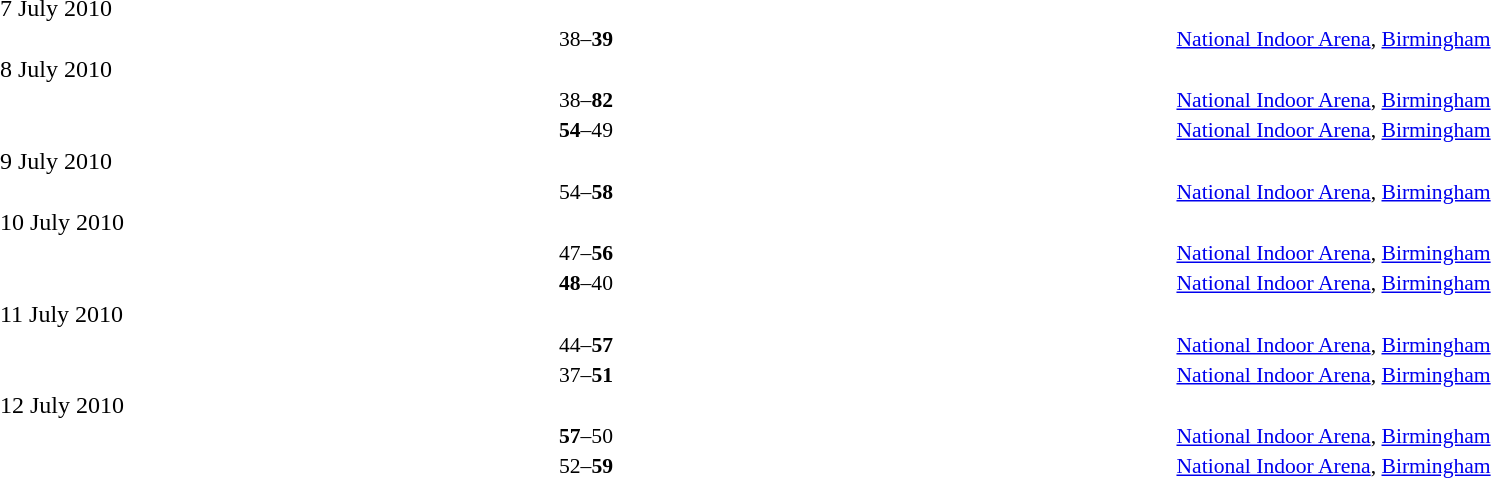<table width=100% cellspacing=1>
<tr>
<th width=25%></th>
<th width=3%></th>
<th width=6%></th>
<th width=3%></th>
<th width=25%></th>
</tr>
<tr>
<td>7 July 2010</td>
</tr>
<tr style=font-size:90%>
<td align=right></td>
<td></td>
<td align=center>38–<strong>39</strong></td>
<td></td>
<td><strong></strong></td>
<td><a href='#'>National Indoor Arena</a>, <a href='#'>Birmingham</a></td>
</tr>
<tr>
<td>8 July 2010</td>
</tr>
<tr style=font-size:90%>
<td align=right></td>
<td></td>
<td align=center>38–<strong>82</strong></td>
<td></td>
<td><strong></strong></td>
<td><a href='#'>National Indoor Arena</a>, <a href='#'>Birmingham</a></td>
</tr>
<tr style=font-size:90%>
<td align=right><strong></strong></td>
<td></td>
<td align=center><strong>54</strong>–49</td>
<td></td>
<td></td>
<td><a href='#'>National Indoor Arena</a>, <a href='#'>Birmingham</a></td>
</tr>
<tr>
<td>9 July 2010</td>
</tr>
<tr style=font-size:90%>
<td align=right></td>
<td></td>
<td align=center>54–<strong>58</strong></td>
<td></td>
<td><strong></strong></td>
<td><a href='#'>National Indoor Arena</a>, <a href='#'>Birmingham</a></td>
</tr>
<tr>
<td>10 July 2010</td>
</tr>
<tr style=font-size:90%>
<td align=right></td>
<td></td>
<td align=center>47–<strong>56</strong></td>
<td></td>
<td><strong></strong></td>
<td><a href='#'>National Indoor Arena</a>, <a href='#'>Birmingham</a></td>
</tr>
<tr style=font-size:90%>
<td align=right><strong></strong></td>
<td></td>
<td align=center><strong>48</strong>–40</td>
<td></td>
<td></td>
<td><a href='#'>National Indoor Arena</a>, <a href='#'>Birmingham</a></td>
</tr>
<tr>
<td>11 July 2010</td>
</tr>
<tr style=font-size:90%>
<td align=right></td>
<td></td>
<td align=center>44–<strong>57</strong></td>
<td></td>
<td><strong></strong></td>
<td><a href='#'>National Indoor Arena</a>, <a href='#'>Birmingham</a></td>
</tr>
<tr style=font-size:90%>
<td align=right></td>
<td></td>
<td align=center>37–<strong>51</strong></td>
<td></td>
<td><strong></strong></td>
<td><a href='#'>National Indoor Arena</a>, <a href='#'>Birmingham</a></td>
</tr>
<tr>
<td>12 July 2010</td>
</tr>
<tr style=font-size:90%>
<td align=right><strong></strong></td>
<td></td>
<td align=center><strong>57</strong>–50</td>
<td></td>
<td></td>
<td><a href='#'>National Indoor Arena</a>, <a href='#'>Birmingham</a></td>
</tr>
<tr style=font-size:90%>
<td align=right></td>
<td></td>
<td align=center>52–<strong>59</strong></td>
<td></td>
<td><strong></strong></td>
<td><a href='#'>National Indoor Arena</a>, <a href='#'>Birmingham</a></td>
</tr>
</table>
